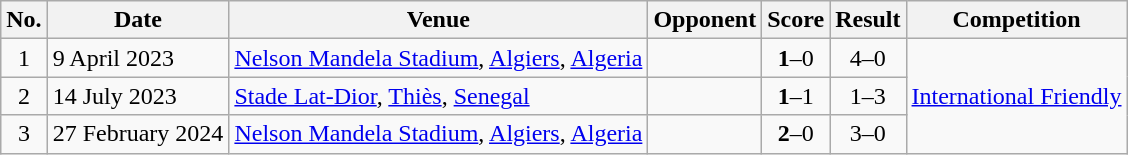<table class="wikitable sortable">
<tr>
<th scope="col">No.</th>
<th scope="col">Date</th>
<th scope="col">Venue</th>
<th scope="col">Opponent</th>
<th scope="col">Score</th>
<th scope="col">Result</th>
<th scope="col">Competition</th>
</tr>
<tr>
<td align="center">1</td>
<td>9 April 2023</td>
<td><a href='#'>Nelson Mandela Stadium</a>, <a href='#'>Algiers</a>, <a href='#'>Algeria</a></td>
<td></td>
<td align="center"><strong>1</strong>–0</td>
<td align="center">4–0</td>
<td rowspan=3><a href='#'>International Friendly</a></td>
</tr>
<tr>
<td align="center">2</td>
<td>14 July 2023</td>
<td><a href='#'>Stade Lat-Dior</a>, <a href='#'>Thiès</a>, <a href='#'>Senegal</a></td>
<td></td>
<td align="center"><strong>1</strong>–1</td>
<td align="center">1–3</td>
</tr>
<tr>
<td align="center">3</td>
<td>27 February 2024</td>
<td><a href='#'>Nelson Mandela Stadium</a>, <a href='#'>Algiers</a>, <a href='#'>Algeria</a></td>
<td></td>
<td align="center"><strong>2</strong>–0</td>
<td align="center">3–0</td>
</tr>
</table>
